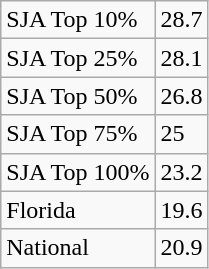<table class="wikitable">
<tr>
<td>SJA Top 10%</td>
<td>28.7</td>
</tr>
<tr>
<td>SJA Top 25%</td>
<td>28.1</td>
</tr>
<tr>
<td>SJA Top 50%</td>
<td>26.8</td>
</tr>
<tr>
<td>SJA Top 75%</td>
<td>25</td>
</tr>
<tr>
<td>SJA Top 100%</td>
<td>23.2</td>
</tr>
<tr>
<td>Florida</td>
<td>19.6</td>
</tr>
<tr>
<td>National</td>
<td>20.9</td>
</tr>
</table>
